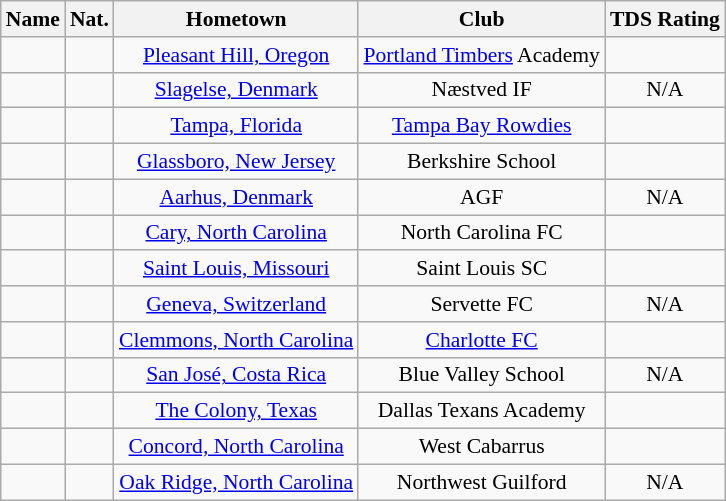<table class="wikitable" style="font-size:90%; text-align:center;" border="1">
<tr>
<th>Name</th>
<th>Nat.</th>
<th>Hometown</th>
<th>Club</th>
<th>TDS Rating</th>
</tr>
<tr>
<td></td>
<td></td>
<td><a href='#'>Pleasant Hill, Oregon</a></td>
<td><a href='#'>Portland Timbers</a> Academy</td>
<td></td>
</tr>
<tr>
<td></td>
<td></td>
<td><a href='#'>Slagelse, Denmark</a></td>
<td>Næstved IF</td>
<td>N/A</td>
</tr>
<tr>
<td></td>
<td></td>
<td><a href='#'>Tampa, Florida</a></td>
<td><a href='#'>Tampa Bay Rowdies</a></td>
<td></td>
</tr>
<tr>
<td></td>
<td></td>
<td><a href='#'>Glassboro, New Jersey</a></td>
<td>Berkshire School</td>
<td></td>
</tr>
<tr>
<td></td>
<td></td>
<td><a href='#'>Aarhus, Denmark</a></td>
<td>AGF</td>
<td>N/A</td>
</tr>
<tr>
<td></td>
<td></td>
<td><a href='#'>Cary, North Carolina</a></td>
<td>North Carolina FC</td>
<td></td>
</tr>
<tr>
<td></td>
<td></td>
<td><a href='#'>Saint Louis, Missouri</a></td>
<td>Saint Louis SC</td>
<td></td>
</tr>
<tr>
<td></td>
<td></td>
<td><a href='#'>Geneva, Switzerland</a></td>
<td>Servette FC</td>
<td>N/A</td>
</tr>
<tr>
<td></td>
<td></td>
<td><a href='#'>Clemmons, North Carolina</a></td>
<td><a href='#'>Charlotte FC</a></td>
<td></td>
</tr>
<tr>
<td></td>
<td></td>
<td><a href='#'>San José, Costa Rica</a></td>
<td>Blue Valley School</td>
<td>N/A</td>
</tr>
<tr>
<td></td>
<td></td>
<td><a href='#'>The Colony, Texas</a></td>
<td>Dallas Texans Academy</td>
<td></td>
</tr>
<tr>
<td></td>
<td></td>
<td><a href='#'>Concord, North Carolina</a></td>
<td>West Cabarrus</td>
<td></td>
</tr>
<tr>
<td></td>
<td></td>
<td><a href='#'>Oak Ridge, North Carolina</a></td>
<td>Northwest Guilford</td>
<td>N/A</td>
</tr>
</table>
